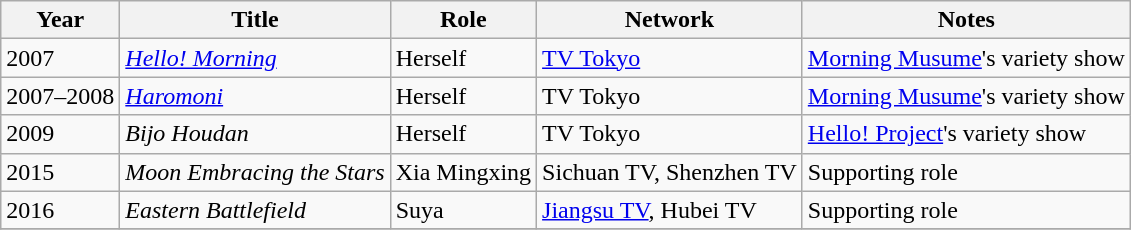<table class="wikitable sortable">
<tr>
<th>Year</th>
<th>Title</th>
<th>Role</th>
<th>Network</th>
<th class="unsortable">Notes</th>
</tr>
<tr>
<td>2007</td>
<td><em><a href='#'>Hello! Morning</a></em></td>
<td>Herself</td>
<td><a href='#'>TV Tokyo</a></td>
<td><a href='#'>Morning Musume</a>'s variety show</td>
</tr>
<tr>
<td>2007–2008</td>
<td><em><a href='#'>Haromoni</a></em></td>
<td>Herself</td>
<td>TV Tokyo</td>
<td><a href='#'>Morning Musume</a>'s variety show</td>
</tr>
<tr>
<td>2009</td>
<td><em>Bijo Houdan</em></td>
<td>Herself</td>
<td>TV Tokyo</td>
<td><a href='#'>Hello! Project</a>'s variety show</td>
</tr>
<tr>
<td>2015</td>
<td><em>Moon Embracing the Stars</em></td>
<td>Xia Mingxing</td>
<td>Sichuan TV, Shenzhen TV</td>
<td>Supporting role</td>
</tr>
<tr>
<td>2016</td>
<td><em>Eastern Battlefield</em></td>
<td>Suya</td>
<td><a href='#'>Jiangsu TV</a>, Hubei TV</td>
<td>Supporting role</td>
</tr>
<tr>
</tr>
</table>
